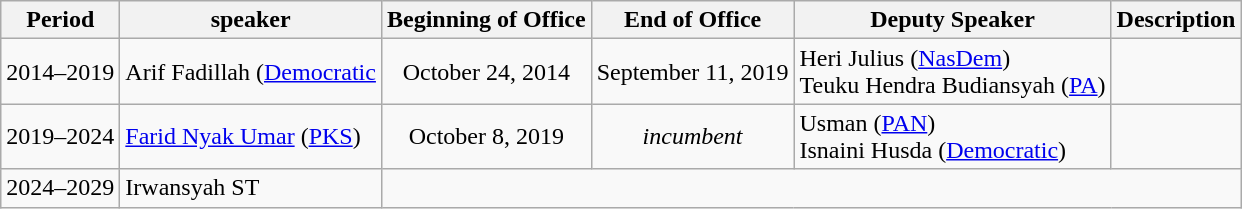<table class="wikitable">
<tr>
<th>Period</th>
<th>speaker</th>
<th>Beginning of Office</th>
<th>End of Office</th>
<th>Deputy Speaker</th>
<th>Description</th>
</tr>
<tr>
<td style="text-align:center;">2014–2019</td>
<td>Arif Fadillah (<a href='#'>Democratic</a></td>
<td style="text-align:center;">October 24, 2014</td>
<td style="text-align:center;">September 11, 2019</td>
<td>Heri Julius (<a href='#'>NasDem</a>)<br>Teuku Hendra Budiansyah (<a href='#'>PA</a>)</td>
<td></td>
</tr>
<tr>
<td style="text-align:center;">2019–2024</td>
<td><a href='#'>Farid Nyak Umar</a> (<a href='#'>PKS</a>)</td>
<td style="text-align:center;">October 8, 2019</td>
<td style="text-align:center;"><em>incumbent</em></td>
<td>Usman (<a href='#'>PAN</a>)<br>Isnaini Husda (<a href='#'>Democratic</a>)</td>
<td></td>
</tr>
<tr>
<td>2024–2029</td>
<td>Irwansyah ST</td>
</tr>
</table>
